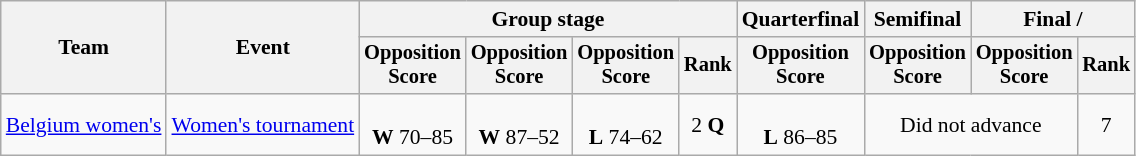<table class="wikitable" style="font-size:90%">
<tr>
<th rowspan=2>Team</th>
<th rowspan=2>Event</th>
<th colspan="4">Group stage</th>
<th>Quarterfinal</th>
<th>Semifinal</th>
<th colspan=2>Final / </th>
</tr>
<tr style="font-size:95%">
<th>Opposition<br>Score</th>
<th>Opposition<br>Score</th>
<th>Opposition<br>Score</th>
<th>Rank</th>
<th>Opposition<br>Score</th>
<th>Opposition<br>Score</th>
<th>Opposition<br>Score</th>
<th>Rank</th>
</tr>
<tr align=center>
<td align=left><a href='#'>Belgium women's</a></td>
<td align=left><a href='#'>Women's tournament</a></td>
<td><br><strong>W</strong> 70–85</td>
<td><br><strong>W</strong> 87–52</td>
<td><br><strong>L</strong> 74–62</td>
<td>2 <strong>Q</strong></td>
<td><br><strong>L</strong> 86–85</td>
<td colspan=2>Did not advance</td>
<td>7</td>
</tr>
</table>
